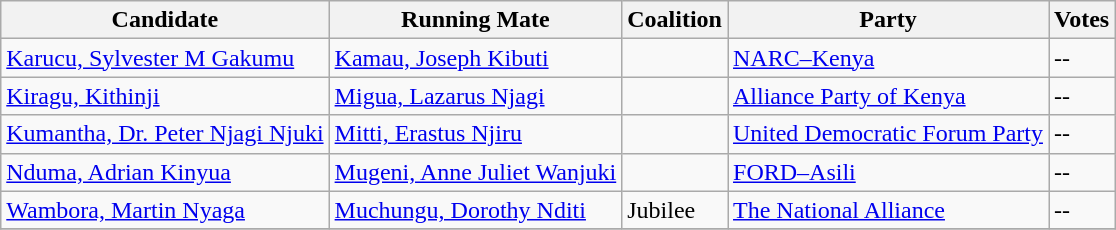<table class="wikitable sortable">
<tr>
<th>Candidate</th>
<th>Running Mate</th>
<th>Coalition</th>
<th>Party</th>
<th>Votes</th>
</tr>
<tr>
<td><a href='#'>Karucu, Sylvester M Gakumu</a></td>
<td><a href='#'>Kamau, Joseph Kibuti</a></td>
<td></td>
<td><a href='#'>NARC–Kenya</a></td>
<td>--</td>
</tr>
<tr>
<td><a href='#'>Kiragu, Kithinji</a></td>
<td><a href='#'>Migua, Lazarus Njagi</a></td>
<td></td>
<td><a href='#'>Alliance Party of Kenya</a></td>
<td>--</td>
</tr>
<tr>
<td><a href='#'>Kumantha, Dr. Peter Njagi Njuki</a></td>
<td><a href='#'>Mitti, Erastus Njiru</a></td>
<td></td>
<td><a href='#'>United Democratic Forum Party</a></td>
<td>--</td>
</tr>
<tr>
<td><a href='#'>Nduma, Adrian Kinyua</a></td>
<td><a href='#'>Mugeni, Anne Juliet Wanjuki</a></td>
<td></td>
<td><a href='#'>FORD–Asili</a></td>
<td>--</td>
</tr>
<tr>
<td><a href='#'>Wambora, Martin Nyaga</a></td>
<td><a href='#'>Muchungu, Dorothy Nditi</a></td>
<td>Jubilee</td>
<td><a href='#'>The National Alliance</a></td>
<td>--</td>
</tr>
<tr>
</tr>
</table>
